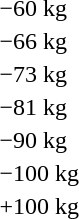<table>
<tr>
<td>−60 kg</td>
<td></td>
<td></td>
<td><br></td>
</tr>
<tr>
<td>−66 kg</td>
<td></td>
<td></td>
<td><br></td>
</tr>
<tr>
<td>−73 kg</td>
<td></td>
<td></td>
<td><br></td>
</tr>
<tr>
<td>−81 kg</td>
<td></td>
<td></td>
<td><br></td>
</tr>
<tr>
<td>−90 kg</td>
<td></td>
<td></td>
<td><br></td>
</tr>
<tr>
<td>−100 kg</td>
<td></td>
<td></td>
<td><br></td>
</tr>
<tr>
<td>+100 kg</td>
<td></td>
<td></td>
<td><br></td>
</tr>
</table>
